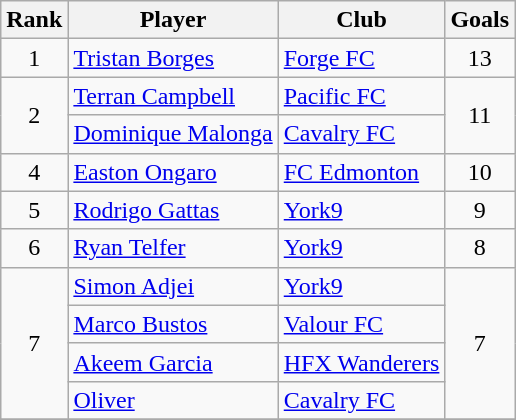<table class="wikitable">
<tr>
<th>Rank</th>
<th>Player</th>
<th>Club</th>
<th>Goals</th>
</tr>
<tr>
<td style="text-align:center">1</td>
<td> <a href='#'>Tristan Borges</a></td>
<td><a href='#'>Forge FC</a></td>
<td style="text-align:center">13</td>
</tr>
<tr>
<td style="text-align:center" rowspan="2">2</td>
<td> <a href='#'>Terran Campbell</a></td>
<td><a href='#'>Pacific FC</a></td>
<td style="text-align:center" rowspan="2">11</td>
</tr>
<tr>
<td> <a href='#'>Dominique Malonga</a></td>
<td><a href='#'>Cavalry FC</a></td>
</tr>
<tr>
<td style="text-align:center">4</td>
<td> <a href='#'>Easton Ongaro</a></td>
<td><a href='#'>FC Edmonton</a></td>
<td style="text-align:center">10</td>
</tr>
<tr>
<td style="text-align:center">5</td>
<td> <a href='#'>Rodrigo Gattas</a></td>
<td><a href='#'>York9</a></td>
<td style="text-align:center">9</td>
</tr>
<tr>
<td style="text-align:center">6</td>
<td> <a href='#'>Ryan Telfer</a></td>
<td><a href='#'>York9</a></td>
<td style="text-align:center">8</td>
</tr>
<tr>
<td style="text-align:center" rowspan="4">7</td>
<td> <a href='#'>Simon Adjei</a></td>
<td><a href='#'>York9</a></td>
<td style="text-align:center" rowspan="4">7</td>
</tr>
<tr>
<td> <a href='#'>Marco Bustos</a></td>
<td><a href='#'>Valour FC</a></td>
</tr>
<tr>
<td> <a href='#'>Akeem Garcia</a></td>
<td><a href='#'>HFX Wanderers</a></td>
</tr>
<tr>
<td> <a href='#'>Oliver</a></td>
<td><a href='#'>Cavalry FC</a></td>
</tr>
<tr>
</tr>
</table>
